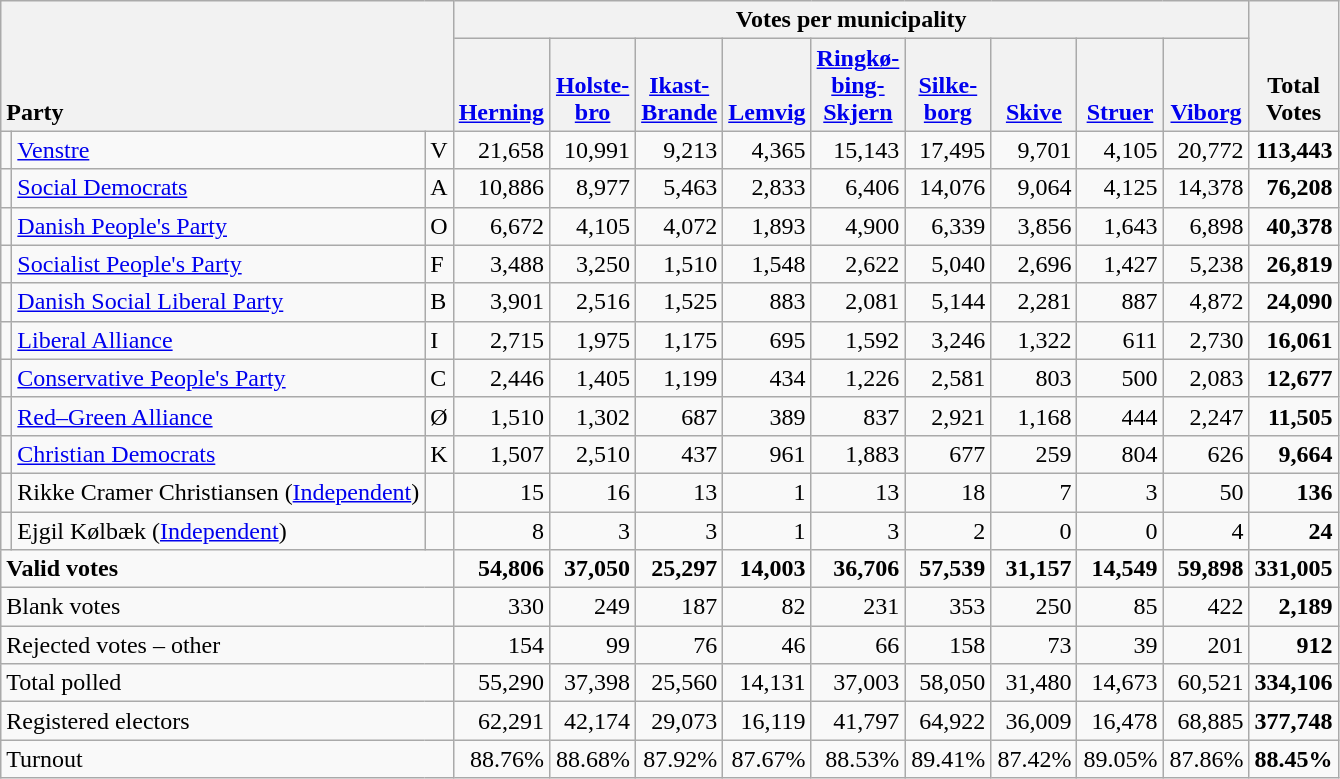<table class="wikitable" border="1" style="text-align:right;">
<tr>
<th style="text-align:left;" valign=bottom rowspan=2 colspan=3>Party</th>
<th colspan=9>Votes per municipality</th>
<th align=center valign=bottom rowspan=2 width="50">Total Votes</th>
</tr>
<tr>
<th align=center valign=bottom width="50"><a href='#'>Herning</a></th>
<th align=center valign=bottom width="50"><a href='#'>Holste- bro</a></th>
<th align=center valign=bottom width="50"><a href='#'>Ikast- Brande</a></th>
<th align=center valign=bottom width="50"><a href='#'>Lemvig</a></th>
<th align=center valign=bottom width="50"><a href='#'>Ringkø- bing- Skjern</a></th>
<th align=center valign=bottom width="50"><a href='#'>Silke- borg</a></th>
<th align=center valign=bottom width="50"><a href='#'>Skive</a></th>
<th align=center valign=bottom width="50"><a href='#'>Struer</a></th>
<th align=center valign=bottom width="50"><a href='#'>Viborg</a></th>
</tr>
<tr>
<td></td>
<td align=left><a href='#'>Venstre</a></td>
<td align=left>V</td>
<td>21,658</td>
<td>10,991</td>
<td>9,213</td>
<td>4,365</td>
<td>15,143</td>
<td>17,495</td>
<td>9,701</td>
<td>4,105</td>
<td>20,772</td>
<td><strong>113,443</strong></td>
</tr>
<tr>
<td></td>
<td align=left><a href='#'>Social Democrats</a></td>
<td align=left>A</td>
<td>10,886</td>
<td>8,977</td>
<td>5,463</td>
<td>2,833</td>
<td>6,406</td>
<td>14,076</td>
<td>9,064</td>
<td>4,125</td>
<td>14,378</td>
<td><strong>76,208</strong></td>
</tr>
<tr>
<td></td>
<td align=left><a href='#'>Danish People's Party</a></td>
<td align=left>O</td>
<td>6,672</td>
<td>4,105</td>
<td>4,072</td>
<td>1,893</td>
<td>4,900</td>
<td>6,339</td>
<td>3,856</td>
<td>1,643</td>
<td>6,898</td>
<td><strong>40,378</strong></td>
</tr>
<tr>
<td></td>
<td align=left><a href='#'>Socialist People's Party</a></td>
<td align=left>F</td>
<td>3,488</td>
<td>3,250</td>
<td>1,510</td>
<td>1,548</td>
<td>2,622</td>
<td>5,040</td>
<td>2,696</td>
<td>1,427</td>
<td>5,238</td>
<td><strong>26,819</strong></td>
</tr>
<tr>
<td></td>
<td align=left><a href='#'>Danish Social Liberal Party</a></td>
<td align=left>B</td>
<td>3,901</td>
<td>2,516</td>
<td>1,525</td>
<td>883</td>
<td>2,081</td>
<td>5,144</td>
<td>2,281</td>
<td>887</td>
<td>4,872</td>
<td><strong>24,090</strong></td>
</tr>
<tr>
<td></td>
<td align=left><a href='#'>Liberal Alliance</a></td>
<td align=left>I</td>
<td>2,715</td>
<td>1,975</td>
<td>1,175</td>
<td>695</td>
<td>1,592</td>
<td>3,246</td>
<td>1,322</td>
<td>611</td>
<td>2,730</td>
<td><strong>16,061</strong></td>
</tr>
<tr>
<td></td>
<td align=left style="white-space: nowrap;"><a href='#'>Conservative People's Party</a></td>
<td align=left>C</td>
<td>2,446</td>
<td>1,405</td>
<td>1,199</td>
<td>434</td>
<td>1,226</td>
<td>2,581</td>
<td>803</td>
<td>500</td>
<td>2,083</td>
<td><strong>12,677</strong></td>
</tr>
<tr>
<td></td>
<td align=left><a href='#'>Red–Green Alliance</a></td>
<td align=left>Ø</td>
<td>1,510</td>
<td>1,302</td>
<td>687</td>
<td>389</td>
<td>837</td>
<td>2,921</td>
<td>1,168</td>
<td>444</td>
<td>2,247</td>
<td><strong>11,505</strong></td>
</tr>
<tr>
<td></td>
<td align=left><a href='#'>Christian Democrats</a></td>
<td align=left>K</td>
<td>1,507</td>
<td>2,510</td>
<td>437</td>
<td>961</td>
<td>1,883</td>
<td>677</td>
<td>259</td>
<td>804</td>
<td>626</td>
<td><strong>9,664</strong></td>
</tr>
<tr>
<td></td>
<td align=left>Rikke Cramer Christiansen (<a href='#'>Independent</a>)</td>
<td></td>
<td>15</td>
<td>16</td>
<td>13</td>
<td>1</td>
<td>13</td>
<td>18</td>
<td>7</td>
<td>3</td>
<td>50</td>
<td><strong>136</strong></td>
</tr>
<tr>
<td></td>
<td align=left>Ejgil Kølbæk (<a href='#'>Independent</a>)</td>
<td></td>
<td>8</td>
<td>3</td>
<td>3</td>
<td>1</td>
<td>3</td>
<td>2</td>
<td>0</td>
<td>0</td>
<td>4</td>
<td><strong>24</strong></td>
</tr>
<tr style="font-weight:bold">
<td align=left colspan=3>Valid votes</td>
<td>54,806</td>
<td>37,050</td>
<td>25,297</td>
<td>14,003</td>
<td>36,706</td>
<td>57,539</td>
<td>31,157</td>
<td>14,549</td>
<td>59,898</td>
<td>331,005</td>
</tr>
<tr>
<td align=left colspan=3>Blank votes</td>
<td>330</td>
<td>249</td>
<td>187</td>
<td>82</td>
<td>231</td>
<td>353</td>
<td>250</td>
<td>85</td>
<td>422</td>
<td><strong>2,189</strong></td>
</tr>
<tr>
<td align=left colspan=3>Rejected votes – other</td>
<td>154</td>
<td>99</td>
<td>76</td>
<td>46</td>
<td>66</td>
<td>158</td>
<td>73</td>
<td>39</td>
<td>201</td>
<td><strong>912</strong></td>
</tr>
<tr>
<td align=left colspan=3>Total polled</td>
<td>55,290</td>
<td>37,398</td>
<td>25,560</td>
<td>14,131</td>
<td>37,003</td>
<td>58,050</td>
<td>31,480</td>
<td>14,673</td>
<td>60,521</td>
<td><strong>334,106</strong></td>
</tr>
<tr>
<td align=left colspan=3>Registered electors</td>
<td>62,291</td>
<td>42,174</td>
<td>29,073</td>
<td>16,119</td>
<td>41,797</td>
<td>64,922</td>
<td>36,009</td>
<td>16,478</td>
<td>68,885</td>
<td><strong>377,748</strong></td>
</tr>
<tr>
<td align=left colspan=3>Turnout</td>
<td>88.76%</td>
<td>88.68%</td>
<td>87.92%</td>
<td>87.67%</td>
<td>88.53%</td>
<td>89.41%</td>
<td>87.42%</td>
<td>89.05%</td>
<td>87.86%</td>
<td><strong>88.45%</strong></td>
</tr>
</table>
